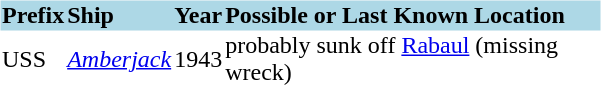<table class="collapsible collapsed" style="text-align: left; margin-bottom: 0;">
<tr>
<th style="width:400px;"><strong></strong></th>
</tr>
<tr>
<td><br><table class="sortable" style="margin-bottom: 0;" cellpadding="1" cellspacing="0">
<tr>
<th style="background:#ADD8E6;"><strong>Prefix</strong></th>
<th style="background:#ADD8E6;"><strong>Ship</strong></th>
<th style="background:#ADD8E6;"><strong>Year</strong></th>
<th style="background:#ADD8E6;" class="unsortable">Possible or Last Known Location</th>
</tr>
<tr>
<td>USS</td>
<td><a href='#'><em>Amberjack</em></a></td>
<td style="text-align:center;">1943</td>
<td>probably sunk off <a href='#'>Rabaul</a> (missing wreck)</td>
</tr>
</table>
</td>
</tr>
</table>
